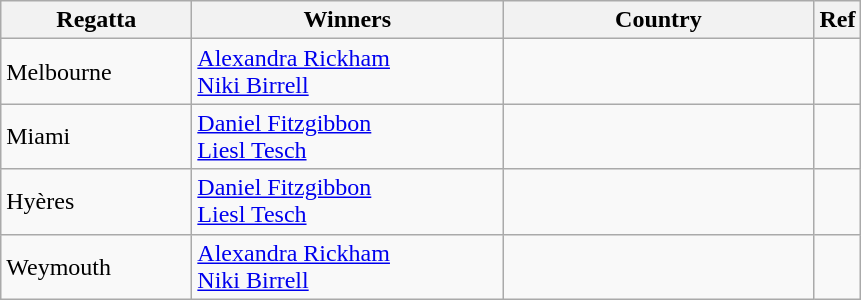<table class="wikitable">
<tr>
<th width=120>Regatta</th>
<th style="width:200px;">Winners</th>
<th style="width:200px;">Country</th>
<th>Ref</th>
</tr>
<tr>
<td>Melbourne</td>
<td><a href='#'>Alexandra Rickham</a><br><a href='#'>Niki Birrell</a></td>
<td></td>
<td></td>
</tr>
<tr>
<td>Miami</td>
<td><a href='#'>Daniel Fitzgibbon</a><br><a href='#'>Liesl Tesch</a></td>
<td></td>
<td></td>
</tr>
<tr>
<td>Hyères</td>
<td><a href='#'>Daniel Fitzgibbon</a><br><a href='#'>Liesl Tesch</a></td>
<td></td>
<td></td>
</tr>
<tr>
<td>Weymouth</td>
<td><a href='#'>Alexandra Rickham</a><br><a href='#'>Niki Birrell</a></td>
<td></td>
<td></td>
</tr>
</table>
